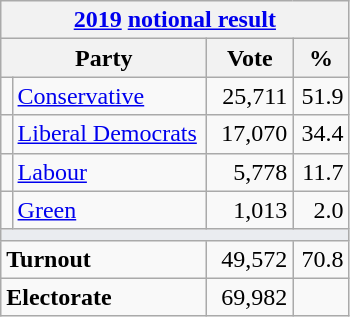<table class="wikitable">
<tr>
<th colspan="4"><a href='#'>2019</a> <a href='#'>notional result</a></th>
</tr>
<tr>
<th bgcolor="#DDDDFF" width="130px" colspan="2">Party</th>
<th bgcolor="#DDDDFF" width="50px">Vote</th>
<th bgcolor="#DDDDFF" width="30px">%</th>
</tr>
<tr>
<td></td>
<td><a href='#'>Conservative</a></td>
<td align=right>25,711</td>
<td align=right>51.9</td>
</tr>
<tr>
<td></td>
<td><a href='#'>Liberal Democrats</a></td>
<td align=right>17,070</td>
<td align=right>34.4</td>
</tr>
<tr>
<td></td>
<td><a href='#'>Labour</a></td>
<td align=right>5,778</td>
<td align=right>11.7</td>
</tr>
<tr>
<td></td>
<td><a href='#'>Green</a></td>
<td align=right>1,013</td>
<td align=right>2.0</td>
</tr>
<tr>
<td colspan="4" bgcolor="#EAECF0"></td>
</tr>
<tr>
<td colspan="2"><strong>Turnout</strong></td>
<td align=right>49,572</td>
<td align=right>70.8</td>
</tr>
<tr>
<td colspan="2"><strong>Electorate</strong></td>
<td align=right>69,982</td>
</tr>
</table>
